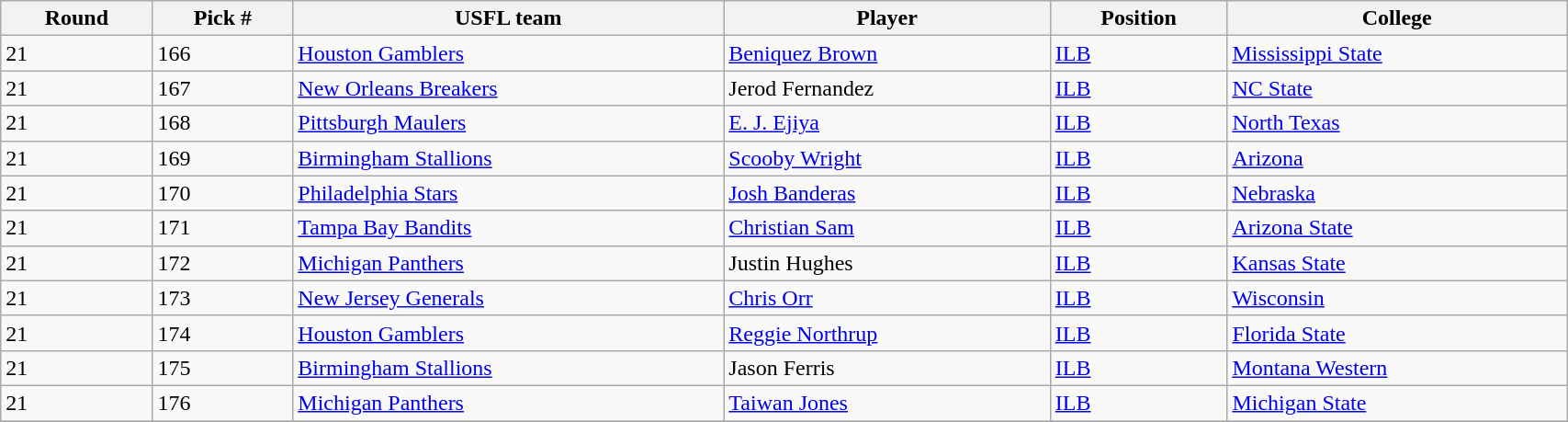<table class="wikitable sortable sortable" style="width: 90%">
<tr>
<th>Round</th>
<th>Pick #</th>
<th>USFL team</th>
<th>Player</th>
<th>Position</th>
<th>College</th>
</tr>
<tr>
<td>21</td>
<td>166</td>
<td><a href='#'>Houston Gamblers</a></td>
<td><a href='#'>Beniquez Brown</a></td>
<td><a href='#'>ILB</a></td>
<td><a href='#'>Mississippi State</a></td>
</tr>
<tr>
<td>21</td>
<td>167</td>
<td><a href='#'>New Orleans Breakers</a></td>
<td>Jerod Fernandez</td>
<td><a href='#'>ILB</a></td>
<td><a href='#'>NC State</a></td>
</tr>
<tr>
<td>21</td>
<td>168</td>
<td><a href='#'>Pittsburgh Maulers</a></td>
<td><a href='#'>E. J. Ejiya</a></td>
<td><a href='#'>ILB</a></td>
<td><a href='#'>North Texas</a></td>
</tr>
<tr>
<td>21</td>
<td>169</td>
<td><a href='#'>Birmingham Stallions</a></td>
<td><a href='#'>Scooby Wright</a></td>
<td><a href='#'>ILB</a></td>
<td><a href='#'>Arizona</a></td>
</tr>
<tr>
<td>21</td>
<td>170</td>
<td><a href='#'>Philadelphia Stars</a></td>
<td><a href='#'>Josh Banderas</a></td>
<td><a href='#'>ILB</a></td>
<td><a href='#'>Nebraska</a></td>
</tr>
<tr>
<td>21</td>
<td>171</td>
<td><a href='#'>Tampa Bay Bandits</a></td>
<td><a href='#'>Christian Sam</a></td>
<td><a href='#'>ILB</a></td>
<td><a href='#'>Arizona State</a></td>
</tr>
<tr>
<td>21</td>
<td>172</td>
<td><a href='#'>Michigan Panthers</a></td>
<td>Justin Hughes</td>
<td><a href='#'>ILB</a></td>
<td><a href='#'>Kansas State</a></td>
</tr>
<tr>
<td>21</td>
<td>173</td>
<td><a href='#'>New Jersey Generals</a></td>
<td><a href='#'>Chris Orr</a></td>
<td><a href='#'>ILB</a></td>
<td><a href='#'>Wisconsin</a></td>
</tr>
<tr>
<td>21</td>
<td>174</td>
<td><a href='#'>Houston Gamblers</a></td>
<td><a href='#'>Reggie Northrup</a></td>
<td><a href='#'>ILB</a></td>
<td><a href='#'>Florida State</a></td>
</tr>
<tr>
<td>21</td>
<td>175</td>
<td><a href='#'>Birmingham Stallions</a></td>
<td>Jason Ferris</td>
<td><a href='#'>ILB</a></td>
<td><a href='#'>Montana Western</a></td>
</tr>
<tr>
<td>21</td>
<td>176</td>
<td><a href='#'>Michigan Panthers</a></td>
<td><a href='#'>Taiwan Jones</a></td>
<td><a href='#'>ILB</a></td>
<td><a href='#'>Michigan State</a></td>
</tr>
<tr>
</tr>
</table>
